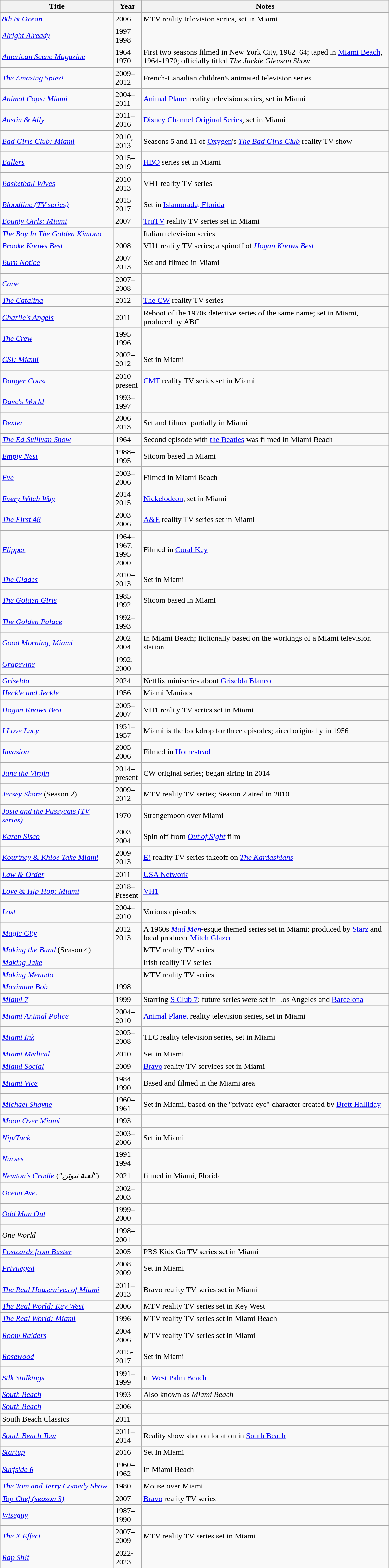<table class="wikitable sortable">
<tr>
<th scope="col" style="width:225px;">Title</th>
<th scope="col" style="width:50px;">Year</th>
<th scope="col" style="width:500px;">Notes</th>
</tr>
<tr>
<td><em><a href='#'>8th & Ocean</a></em></td>
<td>2006</td>
<td>MTV reality television series, set in Miami</td>
</tr>
<tr>
<td><em><a href='#'>Alright Already</a></em></td>
<td>1997–1998</td>
<td></td>
</tr>
<tr>
<td><em><a href='#'>American Scene Magazine</a></em></td>
<td>1964–1970</td>
<td>First two seasons filmed in New York City, 1962–64; taped in <a href='#'>Miami Beach</a>, 1964-1970; officially titled <em>The Jackie Gleason Show</em></td>
</tr>
<tr>
<td><em><a href='#'>The Amazing Spiez!</a></em></td>
<td>2009–2012</td>
<td>French-Canadian children's animated television series</td>
</tr>
<tr>
<td><em><a href='#'>Animal Cops: Miami</a></em></td>
<td>2004–2011</td>
<td><a href='#'>Animal Planet</a> reality television series, set in Miami</td>
</tr>
<tr>
<td><em><a href='#'>Austin & Ally</a></em></td>
<td>2011–2016</td>
<td><a href='#'>Disney Channel Original Series</a>, set in Miami</td>
</tr>
<tr>
<td><em><a href='#'>Bad Girls Club: Miami</a></em></td>
<td>2010, 2013</td>
<td>Seasons 5 and 11 of <a href='#'>Oxygen</a>'s <em><a href='#'>The Bad Girls Club</a></em> reality TV show</td>
</tr>
<tr>
<td><em><a href='#'>Ballers</a></em></td>
<td>2015–2019</td>
<td><a href='#'>HBO</a> series set in Miami</td>
</tr>
<tr>
<td><em><a href='#'>Basketball Wives</a></em></td>
<td>2010–2013</td>
<td>VH1 reality TV series</td>
</tr>
<tr>
<td><em><a href='#'>Bloodline (TV series)</a></em></td>
<td>2015–2017</td>
<td>Set in <a href='#'>Islamorada, Florida</a></td>
</tr>
<tr>
<td><em><a href='#'>Bounty Girls: Miami</a></em></td>
<td>2007</td>
<td><a href='#'>TruTV</a> reality TV series set in Miami</td>
</tr>
<tr>
<td><em><a href='#'>The Boy In The Golden Kimono</a></em></td>
<td></td>
<td>Italian television series</td>
</tr>
<tr>
<td><em><a href='#'>Brooke Knows Best</a></em></td>
<td>2008</td>
<td>VH1 reality TV series; a spinoff of <em><a href='#'>Hogan Knows Best</a></em></td>
</tr>
<tr>
<td><em><a href='#'>Burn Notice</a></em></td>
<td>2007–2013</td>
<td>Set and filmed in Miami</td>
</tr>
<tr>
<td><em><a href='#'>Cane</a></em></td>
<td>2007–2008</td>
<td></td>
</tr>
<tr>
<td><em><a href='#'>The Catalina</a></em></td>
<td>2012</td>
<td><a href='#'>The CW</a> reality TV series</td>
</tr>
<tr>
<td><em><a href='#'>Charlie's Angels</a></em></td>
<td>2011</td>
<td>Reboot of the 1970s detective series of the same name; set in Miami, produced by ABC</td>
</tr>
<tr>
<td><em><a href='#'>The Crew</a></em></td>
<td>1995–1996</td>
<td></td>
</tr>
<tr>
<td><em><a href='#'>CSI: Miami</a></em></td>
<td>2002–2012</td>
<td>Set in Miami</td>
</tr>
<tr>
<td><em><a href='#'>Danger Coast</a></em></td>
<td>2010–present</td>
<td><a href='#'>CMT</a> reality TV series set in Miami</td>
</tr>
<tr>
<td><em><a href='#'>Dave's World</a></em></td>
<td>1993–1997</td>
<td></td>
</tr>
<tr>
<td><em><a href='#'>Dexter</a></em></td>
<td>2006–2013</td>
<td>Set and filmed partially in Miami</td>
</tr>
<tr>
<td><em><a href='#'>The Ed Sullivan Show</a></em></td>
<td>1964</td>
<td>Second episode with <a href='#'>the Beatles</a> was filmed in Miami Beach</td>
</tr>
<tr>
<td><em><a href='#'>Empty Nest</a></em></td>
<td>1988–1995</td>
<td>Sitcom based in Miami</td>
</tr>
<tr>
<td><em><a href='#'>Eve</a></em></td>
<td>2003–2006</td>
<td>Filmed in Miami Beach</td>
</tr>
<tr>
<td><em><a href='#'>Every Witch Way</a></em></td>
<td>2014–2015</td>
<td><a href='#'>Nickelodeon</a>, set in Miami</td>
</tr>
<tr>
<td><em><a href='#'>The First 48</a></em></td>
<td>2003–2006</td>
<td><a href='#'>A&E</a> reality TV series set in Miami</td>
</tr>
<tr>
<td><em><a href='#'>Flipper</a></em></td>
<td>1964–1967, 1995–2000</td>
<td>Filmed in <a href='#'>Coral Key</a></td>
</tr>
<tr>
<td><em><a href='#'>The Glades</a></em></td>
<td>2010–2013</td>
<td>Set in Miami</td>
</tr>
<tr>
<td><em><a href='#'>The Golden Girls</a></em></td>
<td>1985–1992</td>
<td>Sitcom based in Miami</td>
</tr>
<tr>
<td><em><a href='#'>The Golden Palace</a></em></td>
<td>1992–1993</td>
<td></td>
</tr>
<tr>
<td><em><a href='#'>Good Morning, Miami</a></em></td>
<td>2002–2004</td>
<td>In Miami Beach; fictionally based on the workings of a Miami television station</td>
</tr>
<tr>
<td><em><a href='#'>Grapevine</a></em></td>
<td>1992, 2000</td>
<td></td>
</tr>
<tr>
<td><em><a href='#'>Griselda</a></em></td>
<td>2024</td>
<td>Netflix miniseries about <a href='#'>Griselda Blanco</a></td>
</tr>
<tr>
<td><em><a href='#'>Heckle and Jeckle</a></em></td>
<td>1956</td>
<td>Miami Maniacs</td>
</tr>
<tr>
<td><em><a href='#'>Hogan Knows Best</a></em></td>
<td>2005–2007</td>
<td>VH1 reality TV series set in Miami</td>
</tr>
<tr>
<td><em><a href='#'>I Love Lucy</a></em></td>
<td>1951–1957</td>
<td>Miami is the backdrop for three episodes; aired originally in 1956</td>
</tr>
<tr>
<td><em><a href='#'>Invasion</a></em></td>
<td>2005–2006</td>
<td>Filmed in <a href='#'>Homestead</a></td>
</tr>
<tr>
<td><em><a href='#'>Jane the Virgin</a></em></td>
<td>2014–present</td>
<td>CW original series; began airing in 2014</td>
</tr>
<tr>
</tr>
<tr>
<td><em><a href='#'>Jersey Shore</a></em> (Season 2)</td>
<td>2009–2012</td>
<td>MTV reality TV series; Season 2 aired in 2010</td>
</tr>
<tr>
<td><em><a href='#'>Josie and the Pussycats (TV series)</a></em></td>
<td>1970</td>
<td>Strangemoon over Miami</td>
</tr>
<tr>
<td><em><a href='#'>Karen Sisco</a></em></td>
<td>2003–2004</td>
<td>Spin off from <em><a href='#'>Out of Sight</a></em> film</td>
</tr>
<tr>
<td><em><a href='#'>Kourtney & Khloe Take Miami</a></em></td>
<td>2009–2013</td>
<td><a href='#'>E!</a> reality TV series takeoff on <em><a href='#'>The Kardashians</a></em></td>
</tr>
<tr>
<td><em><a href='#'>Law & Order</a></em></td>
<td>2011</td>
<td><a href='#'>USA Network</a></td>
</tr>
<tr>
<td><em><a href='#'>Love & Hip Hop: Miami</a></em></td>
<td>2018–Present</td>
<td><a href='#'>VH1</a></td>
</tr>
<tr>
<td><em><a href='#'>Lost</a></em></td>
<td>2004–2010</td>
<td>Various episodes</td>
</tr>
<tr>
<td><em><a href='#'>Magic City</a></em></td>
<td>2012–2013</td>
<td>A 1960s <em><a href='#'>Mad Men</a></em>-esque themed series set in Miami; produced by <a href='#'>Starz</a> and local producer <a href='#'>Mitch Glazer</a></td>
</tr>
<tr>
<td><em><a href='#'>Making the Band</a></em> (Season 4)</td>
<td></td>
<td>MTV reality TV series</td>
</tr>
<tr>
<td><em><a href='#'>Making Jake</a></em></td>
<td></td>
<td>Irish reality TV series</td>
</tr>
<tr>
<td><em><a href='#'>Making Menudo</a></em></td>
<td></td>
<td>MTV reality TV series</td>
</tr>
<tr>
<td><em><a href='#'>Maximum Bob</a></em></td>
<td>1998</td>
<td></td>
</tr>
<tr>
<td><em><a href='#'>Miami 7</a></em></td>
<td>1999</td>
<td>Starring <a href='#'>S Club 7</a>; future series were set in Los Angeles and <a href='#'>Barcelona</a></td>
</tr>
<tr>
<td><em><a href='#'>Miami Animal Police</a></em></td>
<td>2004–2010</td>
<td><a href='#'>Animal Planet</a> reality television series, set in Miami</td>
</tr>
<tr>
<td><em><a href='#'>Miami Ink</a></em></td>
<td>2005–2008</td>
<td>TLC reality television series, set in Miami</td>
</tr>
<tr>
<td><em><a href='#'>Miami Medical</a></em></td>
<td>2010</td>
<td>Set in Miami</td>
</tr>
<tr>
<td><em><a href='#'>Miami Social</a></em></td>
<td>2009</td>
<td><a href='#'>Bravo</a> reality TV services set in Miami</td>
</tr>
<tr>
<td><em><a href='#'>Miami Vice</a></em></td>
<td>1984–1990</td>
<td>Based and filmed in the Miami area</td>
</tr>
<tr>
<td><em><a href='#'>Michael Shayne</a></em></td>
<td>1960–1961</td>
<td>Set in Miami, based on the "private eye" character created by <a href='#'>Brett Halliday</a></td>
</tr>
<tr>
<td><em><a href='#'>Moon Over Miami</a></em></td>
<td>1993</td>
<td></td>
</tr>
<tr>
<td><em><a href='#'>Nip/Tuck</a></em></td>
<td>2003–2006</td>
<td>Set in Miami</td>
</tr>
<tr>
<td><em><a href='#'>Nurses</a></em></td>
<td>1991–1994</td>
<td></td>
</tr>
<tr>
<td><em><a href='#'>Newton's Cradle</a></em> (<em>"لعبة نيوتن"</em>)</td>
<td>2021</td>
<td>filmed in Miami, Florida</td>
</tr>
<tr>
<td><em><a href='#'>Ocean Ave.</a></em></td>
<td>2002–2003</td>
<td></td>
</tr>
<tr>
<td><em><a href='#'>Odd Man Out</a></em></td>
<td>1999–2000</td>
<td></td>
</tr>
<tr>
<td><em>One World</em></td>
<td>1998–2001</td>
<td></td>
</tr>
<tr>
<td><em><a href='#'>Postcards from Buster</a></em></td>
<td>2005</td>
<td>PBS Kids Go TV series set in Miami</td>
</tr>
<tr>
<td><em><a href='#'>Privileged</a></em></td>
<td>2008–2009</td>
<td>Set in Miami</td>
</tr>
<tr>
<td><em><a href='#'>The Real Housewives of Miami</a></em></td>
<td>2011–2013</td>
<td>Bravo reality TV series set in Miami</td>
</tr>
<tr>
<td><em><a href='#'>The Real World: Key West</a></em></td>
<td>2006</td>
<td>MTV reality TV series set in Key West</td>
</tr>
<tr>
<td><em><a href='#'>The Real World: Miami</a></em></td>
<td>1996</td>
<td>MTV reality TV series set in Miami Beach</td>
</tr>
<tr>
<td><em><a href='#'>Room Raiders</a></em></td>
<td>2004–2006</td>
<td>MTV reality TV series set in Miami</td>
</tr>
<tr>
<td><a href='#'><em>Rosewood</em></a></td>
<td>2015-2017</td>
<td>Set in Miami</td>
</tr>
<tr>
<td><em><a href='#'>Silk Stalkings</a></em></td>
<td>1991–1999</td>
<td>In <a href='#'>West Palm Beach</a></td>
</tr>
<tr>
<td><em><a href='#'>South Beach</a></em></td>
<td>1993</td>
<td>Also known as <em>Miami Beach</em></td>
</tr>
<tr>
<td><em><a href='#'>South Beach</a></em></td>
<td>2006</td>
<td></td>
</tr>
<tr>
<td>South Beach Classics</td>
<td>2011</td>
<td></td>
</tr>
<tr>
<td><em><a href='#'>South Beach Tow</a></em></td>
<td>2011–2014</td>
<td>Reality show shot on location in <a href='#'>South Beach</a></td>
</tr>
<tr>
<td><em><a href='#'>Startup</a></em></td>
<td>2016</td>
<td>Set in Miami</td>
</tr>
<tr>
<td><em><a href='#'>Surfside 6</a></em></td>
<td>1960–1962</td>
<td>In Miami Beach</td>
</tr>
<tr>
<td><em><a href='#'>The Tom and Jerry Comedy Show</a></em></td>
<td>1980</td>
<td>Mouse over Miami</td>
</tr>
<tr>
<td><em><a href='#'>Top Chef (season 3)</a></em></td>
<td>2007</td>
<td><a href='#'>Bravo</a> reality TV series</td>
</tr>
<tr>
<td><em><a href='#'>Wiseguy</a></em></td>
<td>1987–1990</td>
<td></td>
</tr>
<tr>
<td><em><a href='#'>The X Effect</a></em></td>
<td>2007–2009</td>
<td>MTV reality TV series set in Miami</td>
</tr>
<tr>
<td><em><a href='#'>Rap Sh!t</a></em></td>
<td>2022-2023</td>
<td></td>
</tr>
</table>
